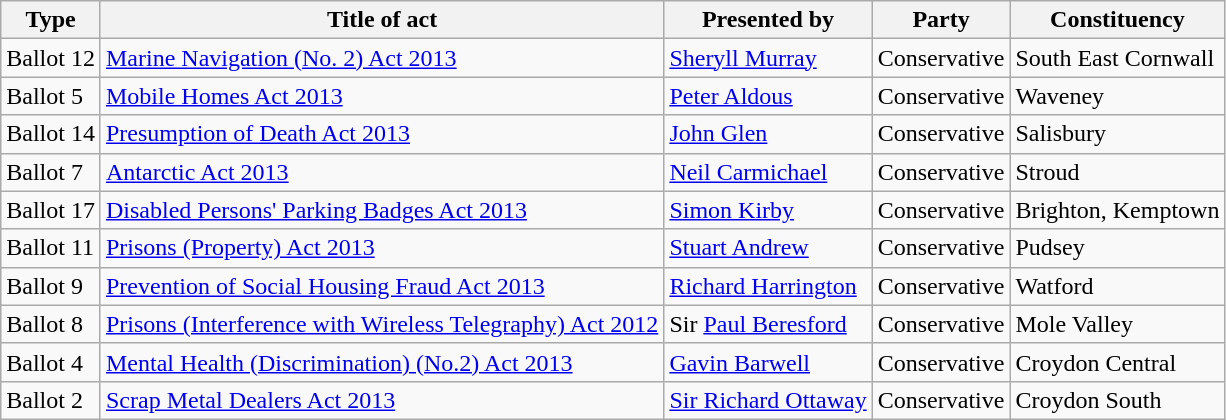<table class="wikitable">
<tr>
<th>Type</th>
<th>Title of act</th>
<th>Presented by</th>
<th>Party</th>
<th>Constituency</th>
</tr>
<tr |->
<td>Ballot 12</td>
<td><a href='#'>Marine Navigation (No. 2) Act 2013</a></td>
<td><a href='#'>Sheryll Murray</a></td>
<td>Conservative</td>
<td>South East Cornwall</td>
</tr>
<tr>
<td>Ballot 5</td>
<td><a href='#'>Mobile Homes Act 2013</a></td>
<td><a href='#'>Peter Aldous</a></td>
<td>Conservative</td>
<td>Waveney</td>
</tr>
<tr>
<td>Ballot 14</td>
<td><a href='#'>Presumption of Death Act 2013</a></td>
<td><a href='#'>John Glen</a></td>
<td>Conservative</td>
<td>Salisbury</td>
</tr>
<tr>
<td>Ballot 7</td>
<td><a href='#'>Antarctic Act 2013</a></td>
<td><a href='#'>Neil Carmichael</a></td>
<td>Conservative</td>
<td>Stroud</td>
</tr>
<tr>
<td>Ballot 17</td>
<td><a href='#'>Disabled Persons' Parking Badges Act 2013</a></td>
<td><a href='#'>Simon Kirby</a></td>
<td>Conservative</td>
<td>Brighton, Kemptown</td>
</tr>
<tr>
<td>Ballot 11</td>
<td><a href='#'>Prisons (Property) Act 2013</a></td>
<td><a href='#'>Stuart Andrew</a></td>
<td>Conservative</td>
<td>Pudsey</td>
</tr>
<tr>
<td>Ballot 9</td>
<td><a href='#'>Prevention of Social Housing Fraud Act 2013</a></td>
<td><a href='#'>Richard Harrington</a></td>
<td>Conservative</td>
<td>Watford</td>
</tr>
<tr>
<td>Ballot 8</td>
<td><a href='#'>Prisons (Interference with Wireless Telegraphy) Act 2012</a></td>
<td>Sir <a href='#'>Paul Beresford</a></td>
<td>Conservative</td>
<td>Mole Valley</td>
</tr>
<tr>
<td>Ballot 4</td>
<td><a href='#'>Mental Health (Discrimination) (No.2) Act 2013</a></td>
<td><a href='#'>Gavin Barwell</a></td>
<td>Conservative</td>
<td>Croydon Central</td>
</tr>
<tr>
<td>Ballot 2</td>
<td><a href='#'>Scrap Metal Dealers Act 2013</a></td>
<td><a href='#'>Sir Richard Ottaway</a></td>
<td>Conservative</td>
<td>Croydon South</td>
</tr>
</table>
